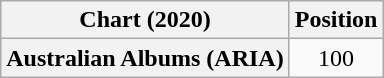<table class="wikitable plainrowheaders" style="text-align:center">
<tr>
<th scope="col">Chart (2020)</th>
<th scope="col">Position</th>
</tr>
<tr>
<th scope="row">Australian Albums (ARIA)</th>
<td>100</td>
</tr>
</table>
